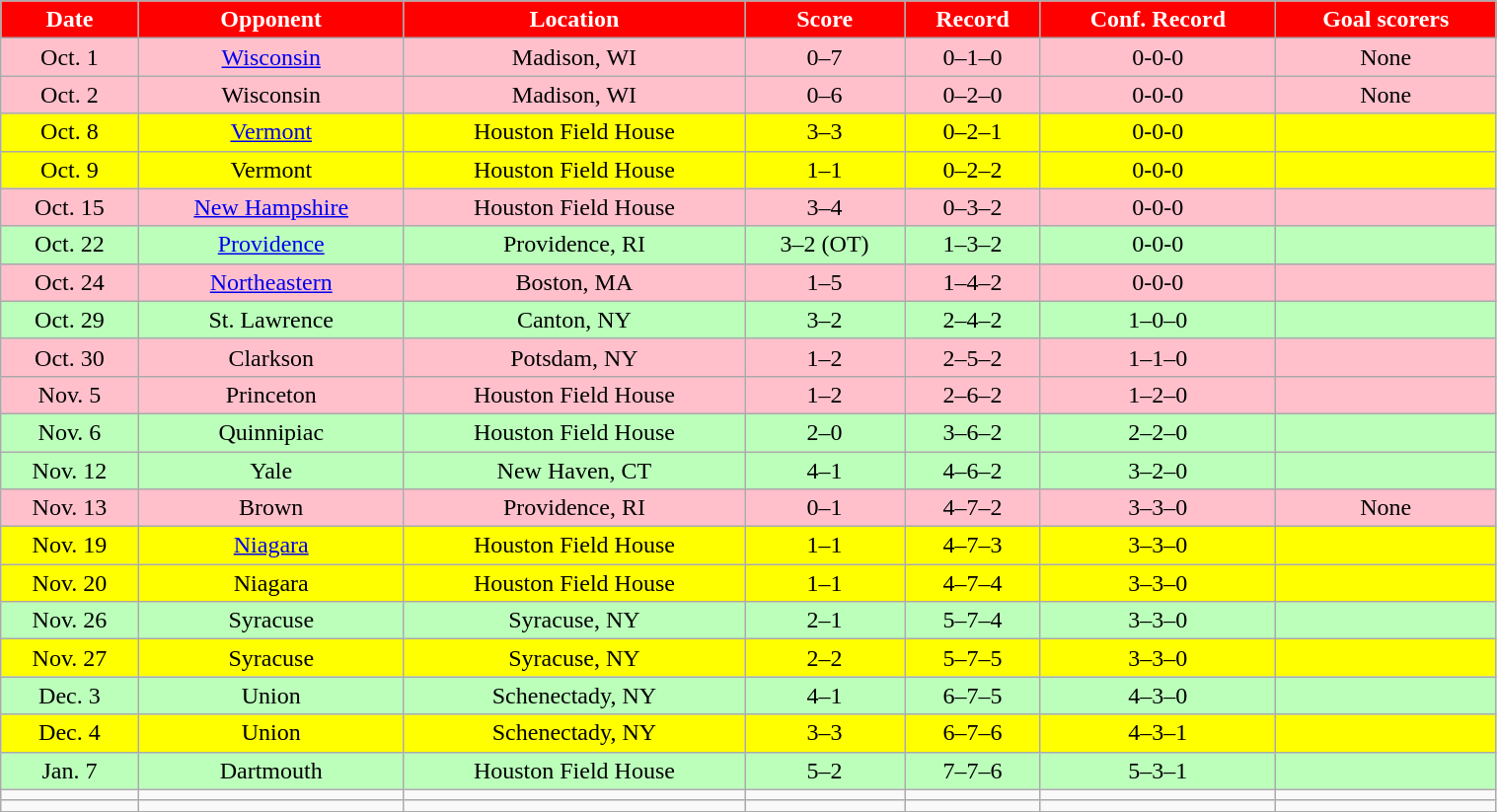<table class="wikitable" width="80%">
<tr align="center"  style="background:red;color:white;">
<td><strong>Date</strong></td>
<td><strong>Opponent</strong></td>
<td><strong>Location</strong></td>
<td><strong>Score</strong></td>
<td><strong>Record</strong></td>
<td><strong>Conf. Record</strong></td>
<td><strong>Goal scorers</strong></td>
</tr>
<tr align="center" bgcolor="pink">
<td>Oct. 1</td>
<td><a href='#'>Wisconsin</a></td>
<td>Madison, WI</td>
<td>0–7</td>
<td>0–1–0</td>
<td>0-0-0</td>
<td>None</td>
</tr>
<tr align="center" bgcolor="pink">
<td>Oct. 2</td>
<td>Wisconsin</td>
<td>Madison, WI</td>
<td>0–6</td>
<td>0–2–0</td>
<td>0-0-0</td>
<td>None</td>
</tr>
<tr align="center" bgcolor="yellow">
<td>Oct. 8</td>
<td><a href='#'>Vermont</a></td>
<td>Houston Field House</td>
<td>3–3</td>
<td>0–2–1</td>
<td>0-0-0</td>
<td></td>
</tr>
<tr align="center" bgcolor="yellow">
<td>Oct. 9</td>
<td>Vermont</td>
<td>Houston Field House</td>
<td>1–1</td>
<td>0–2–2</td>
<td>0-0-0</td>
<td></td>
</tr>
<tr align="center" bgcolor="pink">
<td>Oct. 15</td>
<td><a href='#'>New Hampshire</a></td>
<td>Houston Field House</td>
<td>3–4</td>
<td>0–3–2</td>
<td>0-0-0</td>
<td></td>
</tr>
<tr align="center" bgcolor="bbffbb">
<td>Oct. 22</td>
<td><a href='#'>Providence</a></td>
<td>Providence, RI</td>
<td>3–2 (OT)</td>
<td>1–3–2</td>
<td>0-0-0</td>
<td></td>
</tr>
<tr align="center" bgcolor="pink">
<td>Oct. 24</td>
<td><a href='#'>Northeastern</a></td>
<td>Boston, MA</td>
<td>1–5</td>
<td>1–4–2</td>
<td>0-0-0</td>
<td></td>
</tr>
<tr align="center" bgcolor="bbffbb">
<td>Oct. 29</td>
<td>St. Lawrence</td>
<td>Canton, NY</td>
<td>3–2</td>
<td>2–4–2</td>
<td>1–0–0</td>
<td></td>
</tr>
<tr align="center" bgcolor="pink">
<td>Oct. 30</td>
<td>Clarkson</td>
<td>Potsdam, NY</td>
<td>1–2</td>
<td>2–5–2</td>
<td>1–1–0</td>
<td></td>
</tr>
<tr align="center" bgcolor="pink">
<td>Nov. 5</td>
<td>Princeton</td>
<td>Houston Field House</td>
<td>1–2</td>
<td>2–6–2</td>
<td>1–2–0</td>
<td></td>
</tr>
<tr align="center" bgcolor="bbffbb">
<td>Nov. 6</td>
<td>Quinnipiac</td>
<td>Houston Field House</td>
<td>2–0</td>
<td>3–6–2</td>
<td>2–2–0</td>
<td></td>
</tr>
<tr align="center" bgcolor="bbffbb">
<td>Nov. 12</td>
<td>Yale</td>
<td>New Haven, CT</td>
<td>4–1</td>
<td>4–6–2</td>
<td>3–2–0</td>
<td></td>
</tr>
<tr align="center" bgcolor="pink">
<td>Nov. 13</td>
<td>Brown</td>
<td>Providence, RI</td>
<td>0–1</td>
<td>4–7–2</td>
<td>3–3–0</td>
<td>None</td>
</tr>
<tr align="center" bgcolor="yellow">
<td>Nov. 19</td>
<td><a href='#'>Niagara</a></td>
<td>Houston Field House</td>
<td>1–1</td>
<td>4–7–3</td>
<td>3–3–0</td>
<td></td>
</tr>
<tr align="center" bgcolor="yellow">
<td>Nov. 20</td>
<td>Niagara</td>
<td>Houston Field House</td>
<td>1–1</td>
<td>4–7–4</td>
<td>3–3–0</td>
<td></td>
</tr>
<tr align="center" bgcolor="bbffbb">
<td>Nov. 26</td>
<td>Syracuse</td>
<td>Syracuse, NY</td>
<td>2–1</td>
<td>5–7–4</td>
<td>3–3–0</td>
<td></td>
</tr>
<tr align="center" bgcolor="yellow">
<td>Nov. 27</td>
<td>Syracuse</td>
<td>Syracuse, NY</td>
<td>2–2</td>
<td>5–7–5</td>
<td>3–3–0</td>
<td></td>
</tr>
<tr align="center" bgcolor="bbffbb">
<td>Dec. 3</td>
<td>Union</td>
<td>Schenectady, NY</td>
<td>4–1</td>
<td>6–7–5</td>
<td>4–3–0</td>
<td></td>
</tr>
<tr align="center" bgcolor="yellow">
<td>Dec. 4</td>
<td>Union</td>
<td>Schenectady, NY</td>
<td>3–3</td>
<td>6–7–6</td>
<td>4–3–1</td>
<td></td>
</tr>
<tr align="center" bgcolor="bbffbb">
<td>Jan. 7</td>
<td>Dartmouth</td>
<td>Houston Field House</td>
<td>5–2</td>
<td>7–7–6</td>
<td>5–3–1</td>
<td></td>
</tr>
<tr align="center" bgcolor="">
<td></td>
<td></td>
<td></td>
<td></td>
<td></td>
<td></td>
<td></td>
</tr>
<tr align="center" bgcolor="">
<td></td>
<td></td>
<td></td>
<td></td>
<td></td>
<td></td>
<td></td>
</tr>
<tr align="center" bgcolor="">
</tr>
</table>
